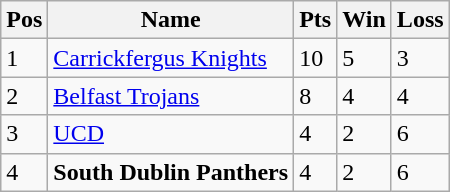<table class="wikitable">
<tr>
<th>Pos</th>
<th>Name</th>
<th>Pts</th>
<th>Win</th>
<th>Loss</th>
</tr>
<tr>
<td>1</td>
<td><a href='#'>Carrickfergus Knights</a></td>
<td>10</td>
<td>5</td>
<td>3</td>
</tr>
<tr>
<td>2</td>
<td><a href='#'>Belfast Trojans</a></td>
<td>8</td>
<td>4</td>
<td>4</td>
</tr>
<tr>
<td>3</td>
<td><a href='#'>UCD</a></td>
<td>4</td>
<td>2</td>
<td>6</td>
</tr>
<tr>
<td>4</td>
<td><strong>South Dublin Panthers</strong></td>
<td>4</td>
<td>2</td>
<td>6</td>
</tr>
</table>
